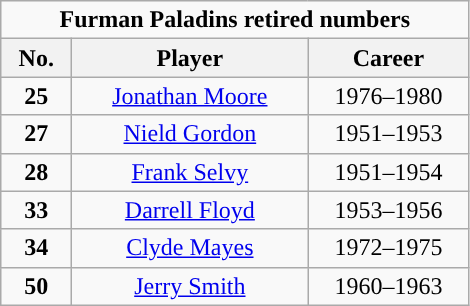<table class="wikitable sortable" style="text-align:center">
<tr>
<td colspan="5"><strong>Furman Paladins retired numbers</strong></td>
</tr>
<tr>
<th width=40px>No.</th>
<th width=150px>Player</th>
<th width=100px>Career</th>
</tr>
<tr>
<td><strong>25</strong></td>
<td><a href='#'>Jonathan Moore</a></td>
<td>1976–1980</td>
</tr>
<tr>
<td><strong>27</strong></td>
<td><a href='#'>Nield Gordon</a></td>
<td>1951–1953</td>
</tr>
<tr>
<td><strong>28</strong></td>
<td><a href='#'>Frank Selvy</a></td>
<td>1951–1954</td>
</tr>
<tr>
<td><strong>33</strong></td>
<td><a href='#'>Darrell Floyd</a></td>
<td>1953–1956</td>
</tr>
<tr>
<td><strong>34</strong></td>
<td><a href='#'>Clyde Mayes</a></td>
<td>1972–1975</td>
</tr>
<tr>
<td><strong>50</strong></td>
<td><a href='#'>Jerry Smith</a></td>
<td>1960–1963</td>
</tr>
</table>
